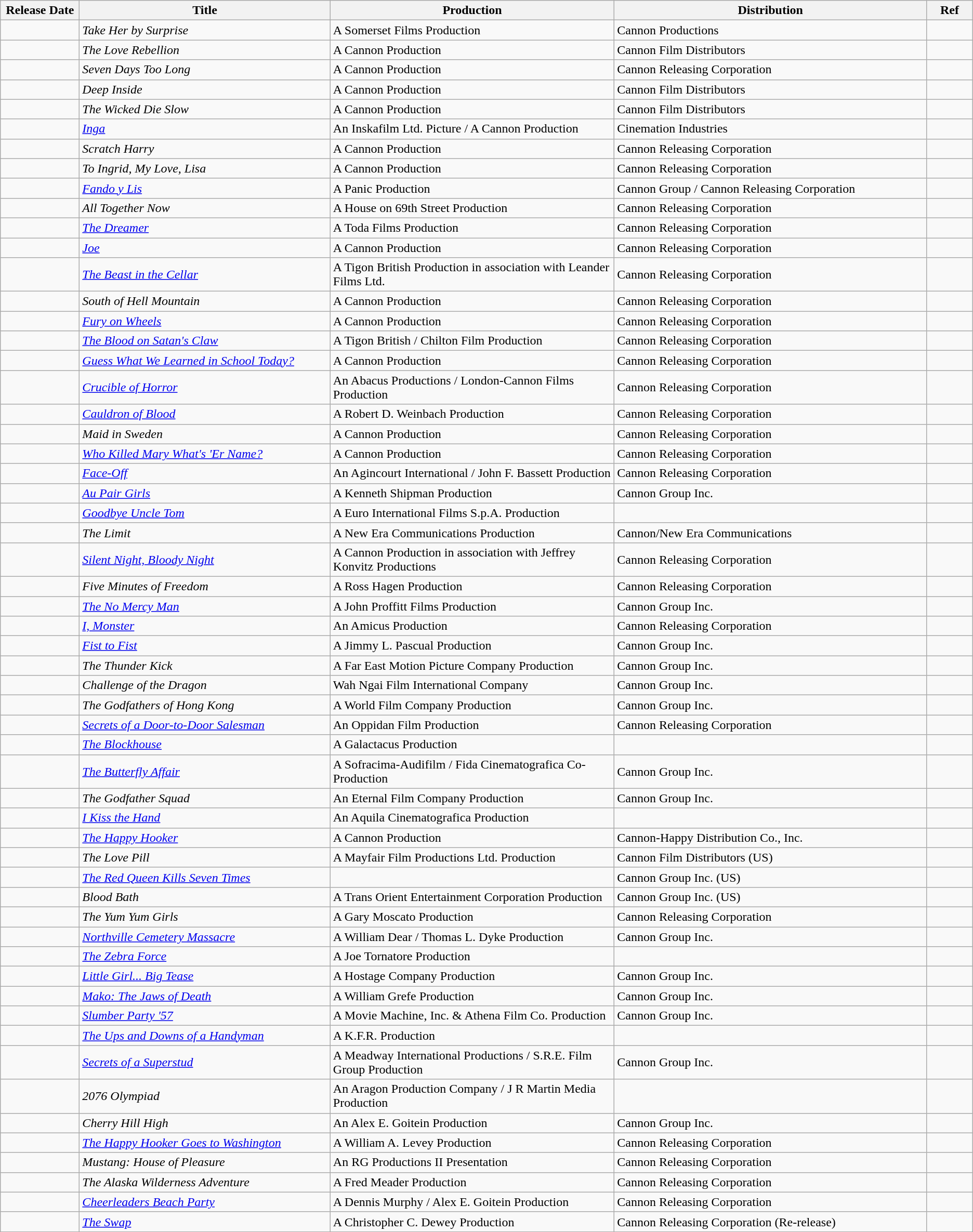<table class="wikitable sortable">
<tr>
<th width="110">Release Date</th>
<th width="400">Title</th>
<th width="450">Production</th>
<th width="500">Distribution</th>
<th width="62" scope="Col" class="unsortable">Ref</th>
</tr>
<tr>
<td style="text-align:right;"></td>
<td><em>Take Her by Surprise</em> </td>
<td>A Somerset Films Production</td>
<td>Cannon Productions</td>
<td></td>
</tr>
<tr>
<td style="text-align:right;"></td>
<td><em>The Love Rebellion</em> </td>
<td>A Cannon Production</td>
<td>Cannon Film Distributors</td>
<td></td>
</tr>
<tr>
<td style="text-align:right;"></td>
<td><em>Seven Days Too Long</em> </td>
<td>A Cannon Production</td>
<td>Cannon Releasing Corporation</td>
<td></td>
</tr>
<tr>
<td style="text-align:right;"></td>
<td><em>Deep Inside</em> </td>
<td>A Cannon Production</td>
<td>Cannon Film Distributors</td>
<td></td>
</tr>
<tr>
<td style="text-align:right;"></td>
<td><em>The Wicked Die Slow</em> </td>
<td>A Cannon Production</td>
<td>Cannon Film Distributors</td>
<td></td>
</tr>
<tr>
<td style="text-align:right;"></td>
<td><em><a href='#'>Inga</a></em> </td>
<td>An Inskafilm Ltd. Picture / A Cannon Production </td>
<td>Cinemation Industries</td>
<td></td>
</tr>
<tr>
<td style="text-align:right;"></td>
<td><em>Scratch Harry</em> </td>
<td>A Cannon Production</td>
<td>Cannon Releasing Corporation</td>
<td></td>
</tr>
<tr>
<td style="text-align:right;"></td>
<td><em>To Ingrid, My Love, Lisa</em> </td>
<td>A Cannon Production </td>
<td>Cannon Releasing Corporation</td>
<td></td>
</tr>
<tr>
<td style="text-align:right;"></td>
<td><em><a href='#'>Fando y Lis</a></em> </td>
<td>A Panic Production</td>
<td>Cannon Group / Cannon Releasing Corporation</td>
<td></td>
</tr>
<tr>
<td style="text-align:right;"></td>
<td><em>All Together Now</em> </td>
<td>A House on 69th Street Production</td>
<td>Cannon Releasing Corporation</td>
<td></td>
</tr>
<tr>
<td style="text-align:right;"></td>
<td><em><a href='#'>The Dreamer</a></em> </td>
<td>A Toda Films Production</td>
<td>Cannon Releasing Corporation</td>
<td></td>
</tr>
<tr>
<td style="text-align:right;"></td>
<td><em><a href='#'>Joe</a></em> </td>
<td>A Cannon Production</td>
<td>Cannon Releasing Corporation</td>
<td></td>
</tr>
<tr>
<td style="text-align:right;"></td>
<td><em><a href='#'>The Beast in the Cellar</a></em> </td>
<td>A Tigon British Production in association with Leander Films Ltd.</td>
<td>Cannon Releasing Corporation</td>
<td></td>
</tr>
<tr>
<td style="text-align:right;"></td>
<td><em>South of Hell Mountain</em> </td>
<td>A Cannon Production</td>
<td>Cannon Releasing Corporation</td>
<td></td>
</tr>
<tr>
<td style="text-align:right;"></td>
<td><em><a href='#'>Fury on Wheels</a></em> </td>
<td>A Cannon Production</td>
<td>Cannon Releasing Corporation</td>
<td></td>
</tr>
<tr>
<td style="text-align:right;"></td>
<td><em><a href='#'>The Blood on Satan's Claw</a></em> </td>
<td>A Tigon British / Chilton Film Production</td>
<td>Cannon Releasing Corporation</td>
<td></td>
</tr>
<tr>
<td style="text-align:right;"></td>
<td><em><a href='#'>Guess What We Learned in School Today?</a></em> </td>
<td>A Cannon Production</td>
<td>Cannon Releasing Corporation</td>
<td></td>
</tr>
<tr>
<td style="text-align:right;"></td>
<td><em><a href='#'>Crucible of Horror</a></em> </td>
<td>An Abacus Productions / London-Cannon Films Production</td>
<td>Cannon Releasing Corporation</td>
<td></td>
</tr>
<tr>
<td style="text-align:right;"></td>
<td><em><a href='#'>Cauldron of Blood</a></em> </td>
<td>A Robert D. Weinbach Production</td>
<td>Cannon Releasing Corporation</td>
<td></td>
</tr>
<tr>
<td style="text-align:right;"></td>
<td><em>Maid in Sweden</em> </td>
<td>A Cannon Production</td>
<td>Cannon Releasing Corporation</td>
<td></td>
</tr>
<tr>
<td style="text-align:right;"></td>
<td><em><a href='#'>Who Killed Mary What's 'Er Name?</a></em> </td>
<td>A Cannon Production</td>
<td>Cannon Releasing Corporation</td>
<td></td>
</tr>
<tr>
<td style="text-align:right;"></td>
<td><em><a href='#'>Face-Off</a></em> </td>
<td>An Agincourt International / John F. Bassett Production</td>
<td>Cannon Releasing Corporation</td>
<td></td>
</tr>
<tr>
<td style="text-align:right;"></td>
<td><em><a href='#'>Au Pair Girls</a></em> </td>
<td>A Kenneth Shipman Production</td>
<td>Cannon Group Inc.</td>
<td></td>
</tr>
<tr>
<td style="text-align:right;"></td>
<td><em><a href='#'>Goodbye Uncle Tom</a></em> </td>
<td>A Euro International Films S.p.A. Production</td>
<td></td>
<td></td>
</tr>
<tr>
<td style="text-align:right;"></td>
<td><em>The Limit</em> </td>
<td>A New Era Communications Production</td>
<td>Cannon/New Era Communications</td>
<td></td>
</tr>
<tr>
<td "style=text-align:right:"></td>
<td><em><a href='#'>Silent Night, Bloody Night</a></em> </td>
<td>A Cannon Production in association with Jeffrey Konvitz Productions</td>
<td>Cannon Releasing Corporation</td>
<td></td>
</tr>
<tr>
<td style="text-align:right;"></td>
<td><em>Five Minutes of Freedom</em> </td>
<td>A Ross Hagen Production</td>
<td>Cannon Releasing Corporation</td>
<td></td>
</tr>
<tr>
<td style="text-align:right;"></td>
<td><em><a href='#'>The No Mercy Man</a></em> </td>
<td>A John Proffitt Films Production</td>
<td>Cannon Group Inc.</td>
<td></td>
</tr>
<tr>
<td style="text-align:right;"></td>
<td><em><a href='#'>I, Monster</a></em> </td>
<td>An Amicus Production</td>
<td>Cannon Releasing Corporation</td>
<td></td>
</tr>
<tr>
<td style="text-align:right;"></td>
<td><em><a href='#'>Fist to Fist</a></em> </td>
<td>A Jimmy L. Pascual Production</td>
<td>Cannon Group Inc.</td>
<td></td>
</tr>
<tr>
<td style="text-align:right;"></td>
<td><em>The Thunder Kick</em> </td>
<td>A Far East Motion Picture Company Production</td>
<td>Cannon Group Inc.</td>
<td></td>
</tr>
<tr>
<td style="text-align:right;"></td>
<td><em>Challenge of the Dragon</em> </td>
<td>Wah Ngai Film International Company</td>
<td>Cannon Group Inc.</td>
<td></td>
</tr>
<tr>
<td style="text-align:right;"></td>
<td><em>The Godfathers of Hong Kong</em> </td>
<td>A World Film Company Production</td>
<td>Cannon Group Inc.</td>
<td></td>
</tr>
<tr>
<td style="text-align:right;"></td>
<td><em><a href='#'>Secrets of a Door-to-Door Salesman</a></em> </td>
<td>An Oppidan Film Production</td>
<td>Cannon Releasing Corporation</td>
<td></td>
</tr>
<tr>
<td style="text-align:right;"></td>
<td><em><a href='#'>The Blockhouse</a></em> </td>
<td>A Galactacus Production</td>
<td></td>
<td></td>
</tr>
<tr>
<td style="text-align:right;"></td>
<td><em><a href='#'>The Butterfly Affair</a></em> </td>
<td>A Sofracima-Audifilm / Fida Cinematografica Co-Production</td>
<td>Cannon Group Inc.</td>
<td></td>
</tr>
<tr>
<td style="text-align:right;"></td>
<td><em>The Godfather Squad</em> </td>
<td>An Eternal Film Company Production</td>
<td>Cannon Group Inc.</td>
<td></td>
</tr>
<tr>
<td style="text-align:right;"></td>
<td><em><a href='#'>I Kiss the Hand</a></em> </td>
<td>An Aquila Cinematografica Production</td>
<td></td>
<td></td>
</tr>
<tr>
<td style="text-align:right;"></td>
<td><em><a href='#'>The Happy Hooker</a></em> </td>
<td>A Cannon Production</td>
<td>Cannon-Happy Distribution Co., Inc.</td>
<td></td>
</tr>
<tr>
<td style="text-align:right;"></td>
<td><em>The Love Pill</em> </td>
<td>A Mayfair Film Productions Ltd. Production</td>
<td>Cannon Film Distributors (US)</td>
<td></td>
</tr>
<tr>
<td style="text-align:right;"></td>
<td><em><a href='#'>The Red Queen Kills Seven Times</a></em>  </td>
<td></td>
<td>Cannon Group Inc. (US)</td>
<td></td>
</tr>
<tr>
<td style="text-align:right;"></td>
<td><em>Blood Bath</em>  </td>
<td>A Trans Orient Entertainment Corporation Production</td>
<td>Cannon Group Inc. (US)</td>
<td></td>
</tr>
<tr>
<td style="text-align:right;"></td>
<td><em>The Yum Yum Girls</em> </td>
<td>A Gary Moscato Production</td>
<td>Cannon Releasing Corporation</td>
<td></td>
</tr>
<tr>
<td style="text-align:right;"></td>
<td><em><a href='#'>Northville Cemetery Massacre</a></em> </td>
<td>A William Dear / Thomas L. Dyke Production</td>
<td>Cannon Group Inc.</td>
<td></td>
</tr>
<tr>
<td style="text-align:right;"></td>
<td><em><a href='#'>The Zebra Force</a></em> </td>
<td>A Joe Tornatore Production</td>
<td></td>
<td></td>
</tr>
<tr>
<td style="text-align:right;"></td>
<td><em><a href='#'>Little Girl... Big Tease</a></em> </td>
<td>A Hostage Company Production</td>
<td>Cannon Group Inc.</td>
<td></td>
</tr>
<tr>
<td style="text-align:right;"></td>
<td><em><a href='#'>Mako: The Jaws of Death</a></em> </td>
<td>A William Grefe Production</td>
<td>Cannon Group Inc.</td>
<td></td>
</tr>
<tr>
<td style="text-align:right;"></td>
<td><em><a href='#'>Slumber Party '57</a></em> </td>
<td>A Movie Machine, Inc. & Athena Film Co. Production</td>
<td>Cannon Group Inc.</td>
<td></td>
</tr>
<tr>
<td style="text-align:right;"></td>
<td><em><a href='#'>The Ups and Downs of a Handyman</a></em> </td>
<td>A K.F.R. Production</td>
<td></td>
<td></td>
</tr>
<tr>
<td style="text-align:right;"></td>
<td><em><a href='#'>Secrets of a Superstud</a></em> </td>
<td>A Meadway International Productions / S.R.E. Film Group Production</td>
<td>Cannon Group Inc.</td>
<td></td>
</tr>
<tr>
<td style="text-align:right;"></td>
<td><em>2076 Olympiad</em> </td>
<td>An Aragon Production Company / J R Martin Media Production</td>
<td></td>
<td></td>
</tr>
<tr>
<td style="text-align:right;"></td>
<td><em>Cherry Hill High</em> </td>
<td>An Alex E. Goitein Production</td>
<td>Cannon Group Inc.</td>
<td></td>
</tr>
<tr>
<td style="text-align:right;"></td>
<td><em><a href='#'>The Happy Hooker Goes to Washington</a></em> </td>
<td>A William A. Levey Production</td>
<td>Cannon Releasing Corporation</td>
<td></td>
</tr>
<tr>
<td style="text-align:right;"></td>
<td><em>Mustang: House of Pleasure</em> </td>
<td>An RG Productions II Presentation</td>
<td>Cannon Releasing Corporation</td>
<td></td>
</tr>
<tr>
<td style="text-align:right;"></td>
<td><em>The Alaska Wilderness Adventure</em> </td>
<td>A Fred Meader Production</td>
<td>Cannon Releasing Corporation</td>
<td></td>
</tr>
<tr>
<td style="text-align:right;"></td>
<td><em><a href='#'>Cheerleaders Beach Party</a></em> </td>
<td>A Dennis Murphy / Alex E. Goitein Production</td>
<td>Cannon Releasing Corporation</td>
<td></td>
</tr>
<tr>
<td style="text-align:right;"></td>
<td><em><a href='#'>The Swap</a></em> </td>
<td>A Christopher C. Dewey Production</td>
<td>Cannon Releasing Corporation (Re-release)</td>
<td></td>
</tr>
</table>
